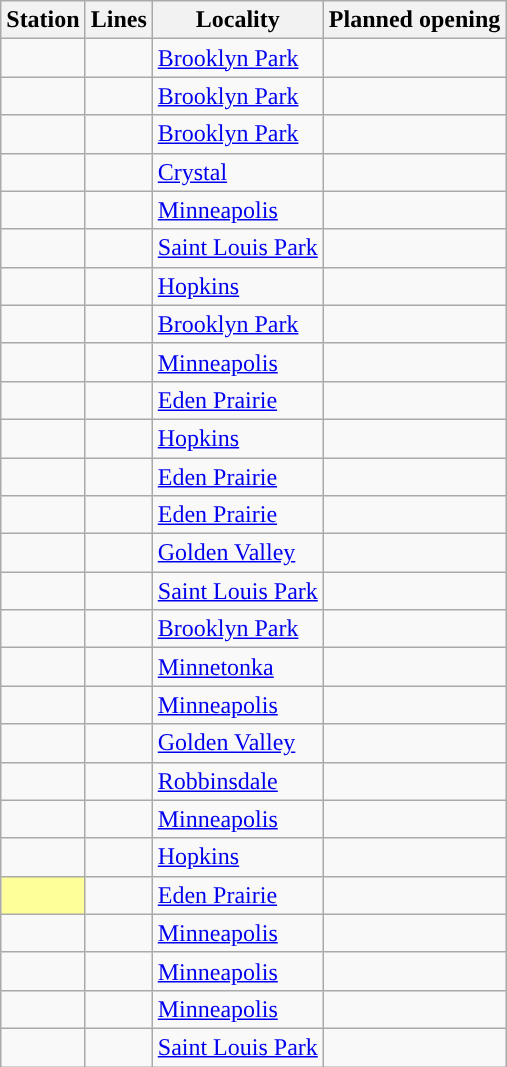<table class="wikitable sortable plainrowheaders" summary="The first column lists station names; subsequent columns (left to right) indicate which line each station will be served by, in what locality a station will be located, and the intended year of a station's opening. All planned Green Line stations are intended to open in 2027 and all planned Blue Line stations are planned to open in 2028.">
<tr>
<th scope="col">Station</th>
<th class="unsortable" scope="col">Lines</th>
<th scope="col">Locality</th>
<th scope="col">Planned opening</th>
</tr>
<tr>
<td scope="row"></td>
<td></td>
<td><a href='#'>Brooklyn Park</a></td>
<td></td>
</tr>
<tr>
<td scope="row"></td>
<td></td>
<td><a href='#'>Brooklyn Park</a></td>
<td></td>
</tr>
<tr>
<td scope="row"></td>
<td></td>
<td><a href='#'>Brooklyn Park</a></td>
<td></td>
</tr>
<tr>
<td scope="row"></td>
<td></td>
<td><a href='#'>Crystal</a></td>
<td></td>
</tr>
<tr>
<td scope="row"></td>
<td></td>
<td><a href='#'>Minneapolis</a></td>
<td></td>
</tr>
<tr>
<td scope="row"></td>
<td></td>
<td><a href='#'>Saint Louis Park</a></td>
<td></td>
</tr>
<tr>
<td scope="row"></td>
<td></td>
<td><a href='#'>Hopkins</a></td>
<td></td>
</tr>
<tr>
<td scope="row"></td>
<td></td>
<td><a href='#'>Brooklyn Park</a></td>
<td></td>
</tr>
<tr>
<td scope="row"></td>
<td></td>
<td><a href='#'>Minneapolis</a></td>
<td></td>
</tr>
<tr>
<td scope="row"></td>
<td></td>
<td><a href='#'>Eden Prairie</a></td>
<td></td>
</tr>
<tr>
<td scope="row"></td>
<td></td>
<td><a href='#'>Hopkins</a></td>
<td></td>
</tr>
<tr>
<td scope="row"></td>
<td></td>
<td><a href='#'>Eden Prairie</a></td>
<td></td>
</tr>
<tr>
<td scope="row"></td>
<td></td>
<td><a href='#'>Eden Prairie</a></td>
<td></td>
</tr>
<tr>
<td scope="row"></td>
<td></td>
<td><a href='#'>Golden Valley</a></td>
<td></td>
</tr>
<tr>
<td scope="row"></td>
<td></td>
<td><a href='#'>Saint Louis Park</a></td>
<td></td>
</tr>
<tr>
<td scope="row"></td>
<td></td>
<td><a href='#'>Brooklyn Park</a></td>
<td></td>
</tr>
<tr>
<td scope="row"></td>
<td></td>
<td><a href='#'>Minnetonka</a></td>
<td></td>
</tr>
<tr>
<td scope="row"></td>
<td></td>
<td><a href='#'>Minneapolis</a></td>
<td></td>
</tr>
<tr>
<td scope="row"></td>
<td></td>
<td><a href='#'>Golden Valley</a></td>
<td></td>
</tr>
<tr>
<td scope="row"></td>
<td></td>
<td><a href='#'>Robbinsdale</a></td>
<td></td>
</tr>
<tr>
<td scope="row"></td>
<td></td>
<td><a href='#'>Minneapolis</a></td>
<td></td>
</tr>
<tr>
<td scope="row"></td>
<td></td>
<td><a href='#'>Hopkins</a></td>
<td></td>
</tr>
<tr>
<td scope="row" style="background-color:#FFFF99;"></td>
<td></td>
<td><a href='#'>Eden Prairie</a></td>
<td></td>
</tr>
<tr>
<td scope="row"></td>
<td></td>
<td><a href='#'>Minneapolis</a></td>
<td></td>
</tr>
<tr>
<td scope="row"></td>
<td></td>
<td><a href='#'>Minneapolis</a></td>
<td></td>
</tr>
<tr>
<td scope="row"></td>
<td></td>
<td><a href='#'>Minneapolis</a></td>
<td></td>
</tr>
<tr>
<td scope="row"></td>
<td></td>
<td><a href='#'>Saint Louis Park</a></td>
<td></td>
</tr>
</table>
